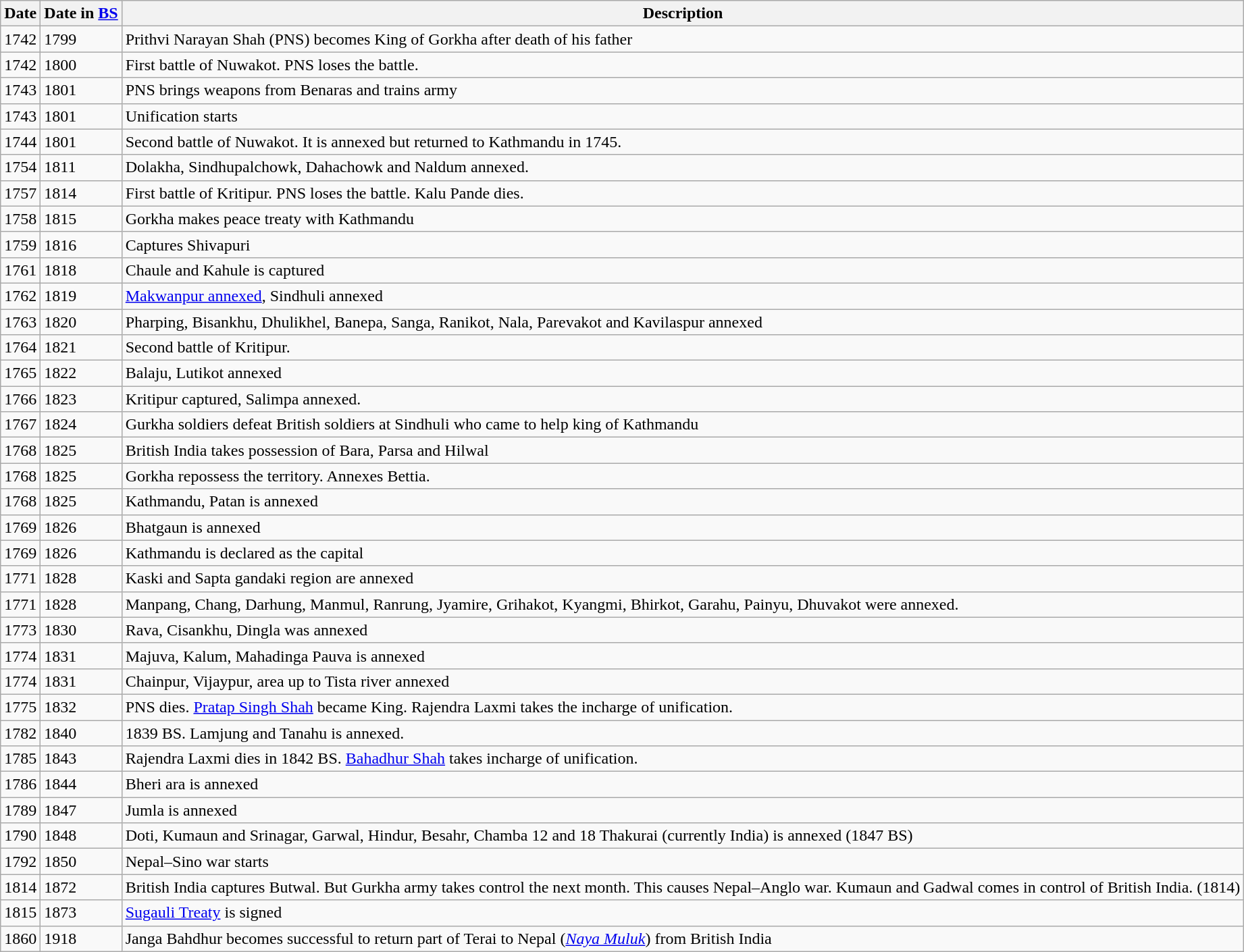<table class="wikitable sortable static-row-numbers static-row-header-text">
<tr>
<th>Date</th>
<th>Date in <a href='#'>BS</a></th>
<th class="unsortable">Description</th>
</tr>
<tr>
<td>1742</td>
<td>1799</td>
<td>Prithvi Narayan Shah (PNS)  becomes King of Gorkha after death of his father</td>
</tr>
<tr>
<td>1742</td>
<td>1800</td>
<td>First battle of Nuwakot. PNS loses the battle.</td>
</tr>
<tr>
<td>1743</td>
<td>1801</td>
<td>PNS brings weapons from Benaras and trains army</td>
</tr>
<tr>
<td>1743</td>
<td>1801</td>
<td>Unification starts</td>
</tr>
<tr>
<td>1744</td>
<td>1801</td>
<td>Second battle of Nuwakot. It is annexed but returned to Kathmandu in 1745.</td>
</tr>
<tr>
<td>1754</td>
<td>1811</td>
<td>Dolakha, Sindhupalchowk, Dahachowk and Naldum annexed.</td>
</tr>
<tr>
<td>1757</td>
<td>1814</td>
<td>First battle of Kritipur. PNS loses the battle. Kalu Pande dies.</td>
</tr>
<tr>
<td>1758</td>
<td>1815</td>
<td>Gorkha makes peace treaty with Kathmandu</td>
</tr>
<tr>
<td>1759</td>
<td>1816</td>
<td>Captures Shivapuri</td>
</tr>
<tr>
<td>1761</td>
<td>1818</td>
<td>Chaule and Kahule is captured</td>
</tr>
<tr>
<td>1762</td>
<td>1819</td>
<td><a href='#'>Makwanpur annexed</a>, Sindhuli annexed</td>
</tr>
<tr>
<td>1763</td>
<td>1820</td>
<td>Pharping, Bisankhu, Dhulikhel, Banepa, Sanga, Ranikot, Nala, Parevakot and Kavilaspur annexed</td>
</tr>
<tr>
<td>1764</td>
<td>1821</td>
<td>Second battle of Kritipur.</td>
</tr>
<tr>
<td>1765</td>
<td>1822</td>
<td>Balaju, Lutikot annexed</td>
</tr>
<tr>
<td>1766</td>
<td>1823</td>
<td>Kritipur captured, Salimpa annexed.</td>
</tr>
<tr>
<td>1767</td>
<td>1824</td>
<td>Gurkha soldiers defeat British soldiers at Sindhuli who came to help king of Kathmandu</td>
</tr>
<tr>
<td>1768</td>
<td>1825</td>
<td>British India takes possession of Bara, Parsa and Hilwal</td>
</tr>
<tr>
<td>1768</td>
<td>1825</td>
<td>Gorkha repossess the territory. Annexes Bettia.</td>
</tr>
<tr>
<td>1768</td>
<td>1825</td>
<td>Kathmandu, Patan is annexed</td>
</tr>
<tr>
<td>1769</td>
<td>1826</td>
<td>Bhatgaun is annexed</td>
</tr>
<tr>
<td>1769</td>
<td>1826</td>
<td>Kathmandu is declared as the capital</td>
</tr>
<tr>
<td>1771</td>
<td>1828</td>
<td>Kaski and Sapta gandaki region are annexed</td>
</tr>
<tr>
<td>1771</td>
<td>1828</td>
<td>Manpang, Chang, Darhung, Manmul, Ranrung, Jyamire, Grihakot, Kyangmi, Bhirkot, Garahu, Painyu, Dhuvakot were  annexed.</td>
</tr>
<tr>
<td>1773</td>
<td>1830</td>
<td>Rava, Cisankhu, Dingla was annexed</td>
</tr>
<tr>
<td>1774</td>
<td>1831</td>
<td>Majuva, Kalum, Mahadinga Pauva is annexed</td>
</tr>
<tr>
<td>1774</td>
<td>1831</td>
<td>Chainpur, Vijaypur, area up to Tista river  annexed</td>
</tr>
<tr>
<td>1775</td>
<td>1832</td>
<td>PNS dies. <a href='#'>Pratap Singh Shah</a> became King. Rajendra Laxmi takes the incharge of unification.</td>
</tr>
<tr>
<td>1782</td>
<td>1840</td>
<td>1839 BS. Lamjung and Tanahu is annexed.</td>
</tr>
<tr>
<td>1785</td>
<td>1843</td>
<td>Rajendra Laxmi dies in 1842 BS. <a href='#'>Bahadhur Shah</a> takes incharge of unification.</td>
</tr>
<tr>
<td>1786</td>
<td>1844</td>
<td>Bheri ara is annexed</td>
</tr>
<tr>
<td>1789</td>
<td>1847</td>
<td>Jumla is annexed</td>
</tr>
<tr>
<td>1790</td>
<td>1848</td>
<td>Doti, Kumaun and Srinagar, Garwal, Hindur, Besahr, Chamba 12 and 18 Thakurai (currently India) is annexed (1847 BS)</td>
</tr>
<tr>
<td>1792</td>
<td>1850</td>
<td>Nepal–Sino  war starts</td>
</tr>
<tr>
<td>1814</td>
<td>1872</td>
<td>British India captures Butwal. But Gurkha army takes control the next month. This causes Nepal–Anglo war. 	Kumaun and Gadwal comes in control of British India. (1814)</td>
</tr>
<tr>
<td>1815</td>
<td>1873</td>
<td><a href='#'>Sugauli Treaty</a> is signed</td>
</tr>
<tr>
<td>1860</td>
<td>1918</td>
<td>Janga Bahdhur becomes successful to return part of Terai to Nepal (<em><a href='#'>Naya Muluk</a></em>) from British India</td>
</tr>
</table>
